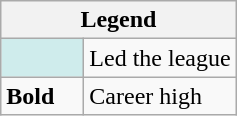<table class="wikitable mw-collapsible mw-collapsed">
<tr>
<th colspan="2">Legend</th>
</tr>
<tr>
<td style="background:#cfecec; width:3em;"></td>
<td>Led the league</td>
</tr>
<tr>
<td><strong>Bold</strong></td>
<td>Career high</td>
</tr>
</table>
